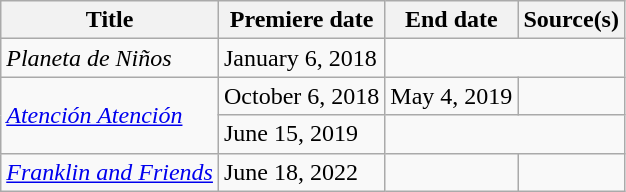<table class="wikitable sortable">
<tr>
<th>Title</th>
<th>Premiere date</th>
<th>End date</th>
<th>Source(s)</th>
</tr>
<tr>
<td><em>Planeta de Niños</em></td>
<td>January 6, 2018</td>
</tr>
<tr>
<td rowspan=2><em><a href='#'>Atención Atención</a></em></td>
<td>October 6, 2018</td>
<td>May 4, 2019</td>
<td></td>
</tr>
<tr>
<td>June 15, 2019</td>
</tr>
<tr>
<td><em><a href='#'>Franklin and Friends</a></em></td>
<td>June 18, 2022</td>
<td></td>
<td><em></td>
</tr>
</table>
